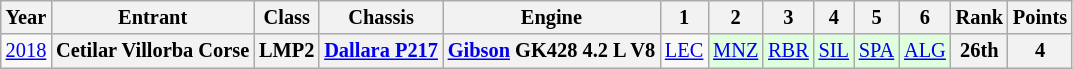<table class="wikitable" style="text-align:center; font-size:85%">
<tr>
<th>Year</th>
<th>Entrant</th>
<th>Class</th>
<th>Chassis</th>
<th>Engine</th>
<th>1</th>
<th>2</th>
<th>3</th>
<th>4</th>
<th>5</th>
<th>6</th>
<th>Rank</th>
<th>Points</th>
</tr>
<tr>
<td><a href='#'>2018</a></td>
<th nowrap>Cetilar Villorba Corse</th>
<th>LMP2</th>
<th nowrap><a href='#'>Dallara P217</a></th>
<th nowrap><a href='#'>Gibson</a> GK428 4.2 L V8</th>
<td><a href='#'>LEC</a></td>
<td style="background:#DFFFDF;"><a href='#'>MNZ</a><br></td>
<td style="background:#DFFFDF;"><a href='#'>RBR</a><br></td>
<td style="background:#DFFFDF;"><a href='#'>SIL</a><br></td>
<td style="background:#DFFFDF;"><a href='#'>SPA</a><br></td>
<td style="background:#DFFFDF;"><a href='#'>ALG</a><br></td>
<th>26th</th>
<th>4</th>
</tr>
</table>
